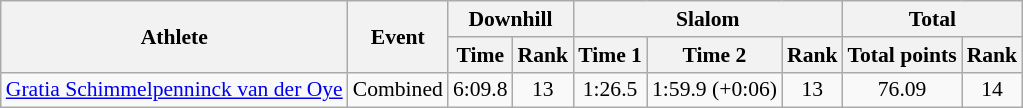<table class="wikitable" style="font-size:90%">
<tr>
<th rowspan="2">Athlete</th>
<th rowspan="2">Event</th>
<th colspan="2">Downhill</th>
<th colspan="3">Slalom</th>
<th colspan="2">Total</th>
</tr>
<tr>
<th>Time</th>
<th>Rank</th>
<th>Time 1</th>
<th>Time 2</th>
<th>Rank</th>
<th>Total points</th>
<th>Rank</th>
</tr>
<tr>
<td><a href='#'>Gratia Schimmelpenninck van der Oye</a></td>
<td>Combined</td>
<td align="center">6:09.8</td>
<td align="center">13</td>
<td align="center">1:26.5</td>
<td align="center">1:59.9 (+0:06)</td>
<td align="center">13</td>
<td align="center">76.09</td>
<td align="center">14</td>
</tr>
</table>
